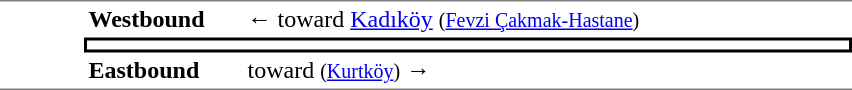<table table border=0 cellspacing=0 cellpadding=3>
<tr>
<td style="border-top:solid 1px gray;border-bottom:solid 1px gray;" width=50 rowspan=3 valign=top></td>
<td style="border-top:solid 1px gray;" width=100><strong>Westbound</strong></td>
<td style="border-top:solid 1px gray;" width=400>←  toward <a href='#'>Kadıköy</a> <small>(<a href='#'>Fevzi Çakmak-Hastane</a>)</small></td>
</tr>
<tr>
<td style="border-top:solid 2px black;border-right:solid 2px black;border-left:solid 2px black;border-bottom:solid 2px black;text-align:center;" colspan=2></td>
</tr>
<tr>
<td style="border-bottom:solid 1px gray;"><strong>Eastbound</strong></td>
<td style="border-bottom:solid 1px gray;"> toward  <small>(<a href='#'>Kurtköy</a>)</small> →</td>
</tr>
</table>
